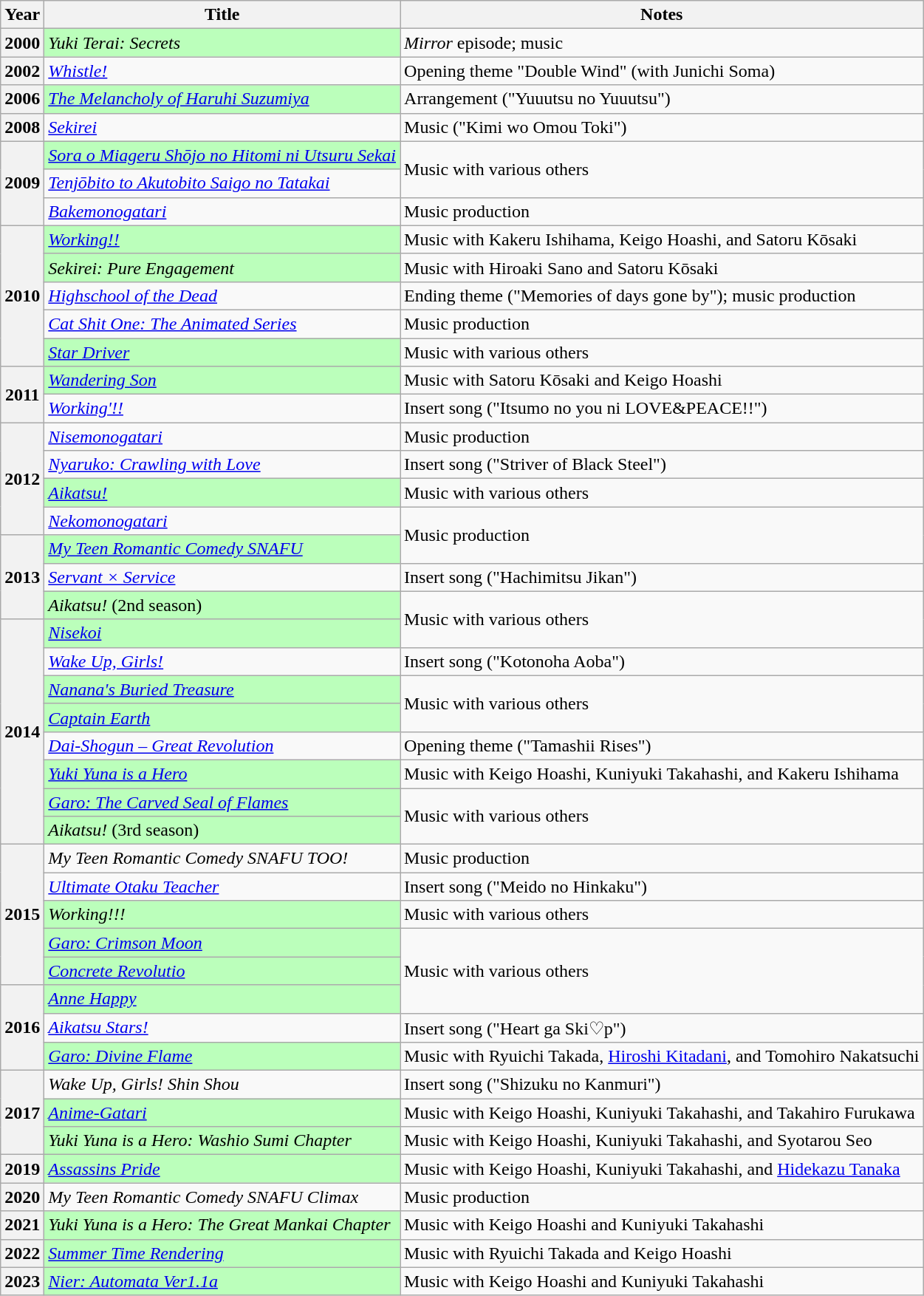<table class="wikitable sortable" width="auto">
<tr>
<th>Year</th>
<th>Title</th>
<th class="unsortable">Notes</th>
</tr>
<tr>
<th>2000</th>
<td style="background:#bbffbb;"><em>Yuki Terai: Secrets</em></td>
<td><em>Mirror</em> episode; music</td>
</tr>
<tr>
<th>2002</th>
<td><em><a href='#'>Whistle!</a></em></td>
<td>Opening theme "Double Wind" (with Junichi Soma)</td>
</tr>
<tr>
<th>2006</th>
<td style="background:#bbffbb;"><em><a href='#'>The Melancholy of Haruhi Suzumiya</a></em></td>
<td>Arrangement ("Yuuutsu no Yuuutsu")</td>
</tr>
<tr>
<th rowspan="1">2008</th>
<td><em><a href='#'>Sekirei</a></em></td>
<td>Music ("Kimi wo Omou Toki")</td>
</tr>
<tr>
<th rowspan="3">2009</th>
<td style="background:#bbffbb;"><em><a href='#'>Sora o Miageru Shōjo no Hitomi ni Utsuru Sekai</a></em></td>
<td rowspan="2">Music with various others</td>
</tr>
<tr>
<td><em><a href='#'>Tenjōbito to Akutobito Saigo no Tatakai</a></em></td>
</tr>
<tr>
<td><em><a href='#'>Bakemonogatari</a></em></td>
<td>Music production</td>
</tr>
<tr>
<th rowspan="5">2010</th>
<td style="background:#bbffbb;"><em><a href='#'>Working!!</a></em></td>
<td>Music with Kakeru Ishihama, Keigo Hoashi, and Satoru Kōsaki</td>
</tr>
<tr>
<td style="background:#bbffbb;"><em>Sekirei: Pure Engagement</em></td>
<td>Music with Hiroaki Sano and Satoru Kōsaki</td>
</tr>
<tr>
<td><em><a href='#'>Highschool of the Dead</a></em></td>
<td>Ending theme ("Memories of days gone by"); music production</td>
</tr>
<tr>
<td><em><a href='#'>Cat Shit One: The Animated Series</a></em></td>
<td>Music production</td>
</tr>
<tr>
<td style="background:#bbffbb;"><em><a href='#'>Star Driver</a></em></td>
<td>Music with various others</td>
</tr>
<tr>
<th rowspan="2">2011</th>
<td style="background:#bbffbb;"><em><a href='#'>Wandering Son</a></em></td>
<td>Music with Satoru Kōsaki and Keigo Hoashi</td>
</tr>
<tr>
<td><em><a href='#'>Working'!!</a></em></td>
<td>Insert song ("Itsumo no you ni LOVE&PEACE!!")</td>
</tr>
<tr>
<th rowspan="4">2012</th>
<td><em><a href='#'>Nisemonogatari</a></em></td>
<td>Music production</td>
</tr>
<tr>
<td><em><a href='#'>Nyaruko: Crawling with Love</a></em></td>
<td>Insert song ("Striver of Black Steel")</td>
</tr>
<tr>
<td style="background:#bbffbb;"><em><a href='#'>Aikatsu!</a></em></td>
<td>Music with various others</td>
</tr>
<tr>
<td><em><a href='#'>Nekomonogatari</a></em></td>
<td rowspan="2">Music production</td>
</tr>
<tr>
<th rowspan="3">2013</th>
<td style="background:#bbffbb;"><em><a href='#'>My Teen Romantic Comedy SNAFU</a></em></td>
</tr>
<tr>
<td><em><a href='#'>Servant × Service</a></em></td>
<td>Insert song ("Hachimitsu Jikan")</td>
</tr>
<tr>
<td style="background:#bbffbb;"><em>Aikatsu!</em> (2nd season)</td>
<td rowspan="2">Music with various others</td>
</tr>
<tr>
<th rowspan="8">2014</th>
<td style="background:#bbffbb;"><em><a href='#'>Nisekoi</a></em></td>
</tr>
<tr>
<td><em><a href='#'>Wake Up, Girls!</a></em></td>
<td>Insert song ("Kotonoha Aoba")</td>
</tr>
<tr>
<td style="background:#bbffbb;"><em><a href='#'>Nanana's Buried Treasure</a></em></td>
<td rowspan="2">Music with various others</td>
</tr>
<tr>
<td style="background:#bbffbb;"><em><a href='#'>Captain Earth</a></em></td>
</tr>
<tr>
<td><em><a href='#'>Dai-Shogun – Great Revolution</a></em></td>
<td>Opening theme ("Tamashii Rises")</td>
</tr>
<tr>
<td style="background:#bbffbb;"><em><a href='#'>Yuki Yuna is a Hero</a></em></td>
<td>Music with Keigo Hoashi, Kuniyuki Takahashi, and Kakeru Ishihama</td>
</tr>
<tr>
<td style="background:#bbffbb;"><em><a href='#'>Garo: The Carved Seal of Flames</a></em></td>
<td rowspan="2">Music with various others</td>
</tr>
<tr>
<td style="background:#bbffbb;"><em>Aikatsu!</em> (3rd season)</td>
</tr>
<tr>
<th rowspan="5">2015</th>
<td><em>My Teen Romantic Comedy SNAFU TOO!</em></td>
<td>Music production</td>
</tr>
<tr>
<td><em><a href='#'>Ultimate Otaku Teacher</a></em></td>
<td>Insert song ("Meido no Hinkaku")</td>
</tr>
<tr>
<td style="background:#bbffbb;"><em>Working!!!</em></td>
<td>Music with various others</td>
</tr>
<tr>
<td style="background:#bbffbb;"><em><a href='#'>Garo: Crimson Moon</a></em></td>
<td rowspan="3">Music with various others</td>
</tr>
<tr>
<td style="background:#bbffbb;"><em><a href='#'>Concrete Revolutio</a></em></td>
</tr>
<tr>
<th rowspan="3">2016</th>
<td style="background:#bbffbb;"><em><a href='#'>Anne Happy</a></em></td>
</tr>
<tr>
<td><em><a href='#'>Aikatsu Stars!</a></em></td>
<td>Insert song ("Heart ga Ski♡p")</td>
</tr>
<tr>
<td style="background:#bbffbb;"><em><a href='#'>Garo: Divine Flame</a></em></td>
<td>Music with Ryuichi Takada, <a href='#'>Hiroshi Kitadani</a>, and Tomohiro Nakatsuchi</td>
</tr>
<tr>
<th rowspan="3">2017</th>
<td><em>Wake Up, Girls! Shin Shou</em></td>
<td>Insert song ("Shizuku no Kanmuri")</td>
</tr>
<tr>
<td style="background:#bbffbb;"><em><a href='#'>Anime-Gatari</a></em></td>
<td>Music with Keigo Hoashi, Kuniyuki Takahashi, and Takahiro Furukawa</td>
</tr>
<tr>
<td style="background:#bbffbb;"><em>Yuki Yuna is a Hero: Washio Sumi Chapter</em></td>
<td>Music with Keigo Hoashi, Kuniyuki Takahashi, and Syotarou Seo</td>
</tr>
<tr>
<th>2019</th>
<td style="background:#bbffbb;"><em><a href='#'>Assassins Pride</a></em></td>
<td>Music with Keigo Hoashi, Kuniyuki Takahashi, and <a href='#'>Hidekazu Tanaka</a></td>
</tr>
<tr>
<th>2020</th>
<td><em>My Teen Romantic Comedy SNAFU Climax</em></td>
<td>Music production</td>
</tr>
<tr>
<th>2021</th>
<td style="background:#bbffbb;"><em>Yuki Yuna is a Hero: The Great Mankai Chapter</em></td>
<td>Music with Keigo Hoashi and Kuniyuki Takahashi</td>
</tr>
<tr>
<th>2022</th>
<td style="background:#bbffbb;"><em><a href='#'>Summer Time Rendering</a></em></td>
<td>Music with Ryuichi Takada and Keigo Hoashi</td>
</tr>
<tr>
<th>2023</th>
<td style="background:#bbffbb;"><em><a href='#'>Nier: Automata Ver1.1a</a></em></td>
<td>Music with Keigo Hoashi and Kuniyuki Takahashi</td>
</tr>
</table>
